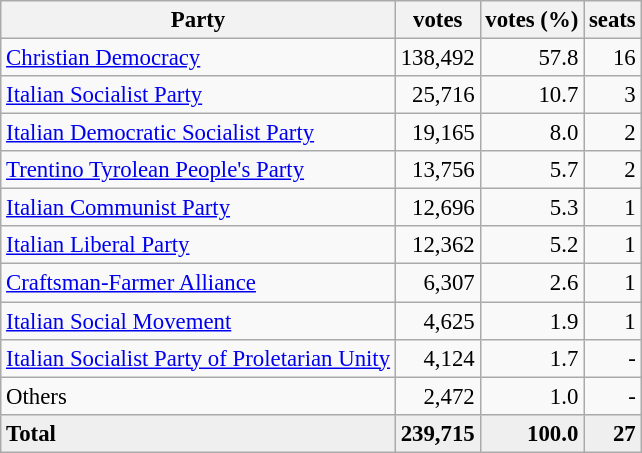<table class="wikitable" style="font-size:95%; text-align:right;">
<tr>
<th>Party</th>
<th>votes</th>
<th>votes (%)</th>
<th>seats</th>
</tr>
<tr>
<td align=left><a href='#'>Christian Democracy</a></td>
<td>138,492</td>
<td>57.8</td>
<td>16</td>
</tr>
<tr>
<td align=left><a href='#'>Italian Socialist Party</a></td>
<td>25,716</td>
<td>10.7</td>
<td>3</td>
</tr>
<tr>
<td align=left><a href='#'>Italian Democratic Socialist Party</a></td>
<td>19,165</td>
<td>8.0</td>
<td>2</td>
</tr>
<tr>
<td align=left><a href='#'>Trentino Tyrolean People's Party</a></td>
<td>13,756</td>
<td>5.7</td>
<td>2</td>
</tr>
<tr>
<td align=left><a href='#'>Italian Communist Party</a></td>
<td>12,696</td>
<td>5.3</td>
<td>1</td>
</tr>
<tr>
<td align=left><a href='#'>Italian Liberal Party</a></td>
<td>12,362</td>
<td>5.2</td>
<td>1</td>
</tr>
<tr>
<td align=left><a href='#'>Craftsman-Farmer Alliance</a></td>
<td>6,307</td>
<td>2.6</td>
<td>1</td>
</tr>
<tr>
<td align=left><a href='#'>Italian Social Movement</a></td>
<td>4,625</td>
<td>1.9</td>
<td>1</td>
</tr>
<tr>
<td align=left><a href='#'>Italian Socialist Party of Proletarian Unity</a></td>
<td>4,124</td>
<td>1.7</td>
<td>-</td>
</tr>
<tr>
<td align=left>Others</td>
<td>2,472</td>
<td>1.0</td>
<td>-</td>
</tr>
<tr bgcolor="EFEFEF">
<td align=left><strong>Total</strong></td>
<td><strong>239,715</strong></td>
<td><strong>100.0</strong></td>
<td><strong>27</strong></td>
</tr>
</table>
